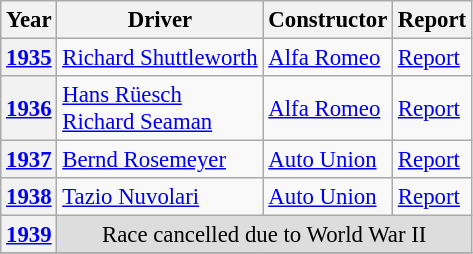<table class="wikitable" style="font-size: 95%;">
<tr>
<th>Year</th>
<th>Driver</th>
<th>Constructor</th>
<th>Report</th>
</tr>
<tr>
<th><a href='#'>1935</a></th>
<td> <a href='#'>Richard Shuttleworth</a></td>
<td><a href='#'>Alfa Romeo</a></td>
<td><a href='#'>Report</a></td>
</tr>
<tr>
<th><a href='#'>1936</a></th>
<td> <a href='#'>Hans Rüesch</a><br> <a href='#'>Richard Seaman</a></td>
<td><a href='#'>Alfa Romeo</a></td>
<td><a href='#'>Report</a></td>
</tr>
<tr>
<th><a href='#'>1937</a></th>
<td> <a href='#'>Bernd Rosemeyer</a></td>
<td><a href='#'>Auto Union</a></td>
<td><a href='#'>Report</a></td>
</tr>
<tr>
<th><a href='#'>1938</a></th>
<td> <a href='#'>Tazio Nuvolari</a></td>
<td><a href='#'>Auto Union</a></td>
<td><a href='#'>Report</a></td>
</tr>
<tr>
<th><a href='#'>1939</a></th>
<td style="background:#DDDDDD;" colspan=3 align=center>Race cancelled due to World War II</td>
</tr>
<tr>
</tr>
</table>
